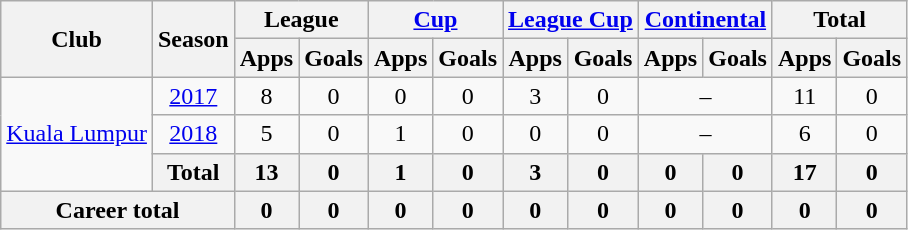<table class="wikitable" style="text-align:center;">
<tr>
<th rowspan="2">Club</th>
<th rowspan="2">Season</th>
<th colspan="2">League</th>
<th colspan="2"><a href='#'>Cup</a></th>
<th colspan="2"><a href='#'>League Cup</a></th>
<th colspan="2"><a href='#'>Continental</a></th>
<th colspan="2">Total</th>
</tr>
<tr>
<th>Apps</th>
<th>Goals</th>
<th>Apps</th>
<th>Goals</th>
<th>Apps</th>
<th>Goals</th>
<th>Apps</th>
<th>Goals</th>
<th>Apps</th>
<th>Goals</th>
</tr>
<tr>
<td rowspan=3><a href='#'>Kuala Lumpur</a></td>
<td><a href='#'>2017</a></td>
<td>8</td>
<td>0</td>
<td>0</td>
<td>0</td>
<td>3</td>
<td>0</td>
<td colspan="2">–</td>
<td>11</td>
<td>0</td>
</tr>
<tr>
<td><a href='#'>2018</a></td>
<td>5</td>
<td>0</td>
<td>1</td>
<td>0</td>
<td>0</td>
<td>0</td>
<td colspan="2">–</td>
<td>6</td>
<td>0</td>
</tr>
<tr>
<th colspan="1">Total</th>
<th>13</th>
<th>0</th>
<th>1</th>
<th>0</th>
<th>3</th>
<th>0</th>
<th>0</th>
<th>0</th>
<th>17</th>
<th>0</th>
</tr>
<tr>
<th colspan=2>Career total</th>
<th>0</th>
<th>0</th>
<th>0</th>
<th>0</th>
<th>0</th>
<th>0</th>
<th>0</th>
<th>0</th>
<th>0</th>
<th>0</th>
</tr>
</table>
